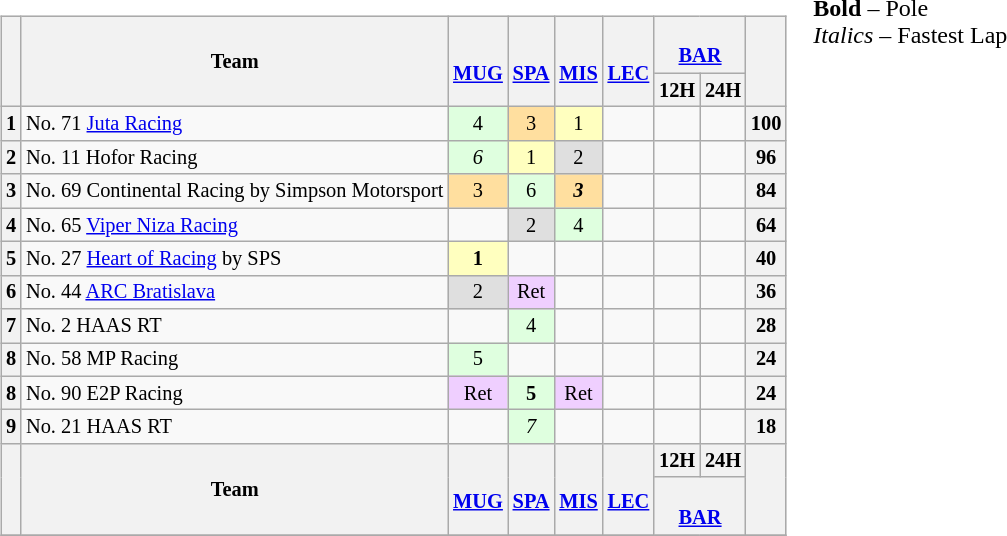<table>
<tr>
<td valign="top"><br><table align=left| class="wikitable" style="font-size: 85%; text-align: center;">
<tr valign="top">
<th rowspan=2 valign=middle></th>
<th rowspan=2 valign=middle>Team</th>
<th rowspan=2 valign=middle><br><a href='#'>MUG</a></th>
<th rowspan=2 valign=middle><br><a href='#'>SPA</a></th>
<th rowspan=2 valign=middle><br><a href='#'>MIS</a></th>
<th rowspan=2 valign=middle><br><a href='#'>LEC</a></th>
<th colspan=2><br><a href='#'>BAR</a></th>
<th rowspan=2 valign=middle>  </th>
</tr>
<tr>
<th>12H</th>
<th>24H</th>
</tr>
<tr>
<th>1</th>
<td align="left"> No. 71 <a href='#'>Juta Racing</a></td>
<td style="background:#DFFFDF;">4</td>
<td style="background:#FFDF9F;">3</td>
<td style="background:#FFFFBF;">1</td>
<td></td>
<td></td>
<td></td>
<th>100</th>
</tr>
<tr>
<th>2</th>
<td align="left"> No. 11 Hofor Racing</td>
<td style="background:#DFFFDF;"><em>6</em></td>
<td style="background:#FFFFBF;">1</td>
<td style="background:#DFDFDF;">2</td>
<td></td>
<td></td>
<td></td>
<th>96</th>
</tr>
<tr>
<th>3</th>
<td align="left"> No. 69 Continental Racing by Simpson Motorsport</td>
<td style="background:#FFDF9F;">3</td>
<td style="background:#DFFFDF;">6</td>
<td style="background:#FFDF9F;"><strong><em>3</em></strong></td>
<td></td>
<td></td>
<td></td>
<th>84</th>
</tr>
<tr>
<th>4</th>
<td align="left"> No. 65 <a href='#'>Viper Niza Racing</a></td>
<td></td>
<td style="background:#DFDFDF;">2</td>
<td style="background:#DFFFDF;">4</td>
<td></td>
<td></td>
<td></td>
<th>64</th>
</tr>
<tr>
<th>5</th>
<td align="left"> No. 27 <a href='#'>Heart of Racing</a> by SPS</td>
<td style="background:#FFFFBF;"><strong>1</strong></td>
<td></td>
<td></td>
<td></td>
<td></td>
<td></td>
<th>40</th>
</tr>
<tr>
<th>6</th>
<td align="left"> No. 44 <a href='#'>ARC Bratislava</a></td>
<td style="background:#DFDFDF;">2</td>
<td style="background:#EFCFFF;">Ret</td>
<td></td>
<td></td>
<td></td>
<td></td>
<th>36</th>
</tr>
<tr>
<th>7</th>
<td align="left"> No. 2 HAAS RT</td>
<td></td>
<td style="background:#DFFFDF;">4</td>
<td></td>
<td></td>
<td></td>
<td></td>
<th>28</th>
</tr>
<tr>
<th>8</th>
<td align="left"> No. 58 MP Racing</td>
<td style="background:#DFFFDF;">5</td>
<td></td>
<td></td>
<td></td>
<td></td>
<td></td>
<th>24</th>
</tr>
<tr>
<th>8</th>
<td align="left"> No. 90 E2P Racing</td>
<td style="background:#EFCFFF;">Ret</td>
<td style="background:#DFFFDF;"><strong>5</strong></td>
<td style="background:#EFCFFF;">Ret</td>
<td></td>
<td></td>
<td></td>
<th>24</th>
</tr>
<tr>
<th>9</th>
<td align="left"> No. 21 HAAS RT</td>
<td></td>
<td style="background:#DFFFDF;"><em>7</em></td>
<td></td>
<td></td>
<td></td>
<td></td>
<th>18</th>
</tr>
<tr>
<th rowspan="2" valign="middle"></th>
<th rowspan="2" valign="middle">Team</th>
<th rowspan="2" valign="middle"><br><a href='#'>MUG</a></th>
<th rowspan="2" valign="middle"><br><a href='#'>SPA</a></th>
<th rowspan="2" valign="middle"><br><a href='#'>MIS</a></th>
<th rowspan="2" valign="middle"><br><a href='#'>LEC</a></th>
<th>12H</th>
<th>24H</th>
<th rowspan="2" valign="middle">  </th>
</tr>
<tr>
<th colspan="2"><br><a href='#'>BAR</a></th>
</tr>
<tr>
</tr>
</table>
</td>
<td valign="top"><br>
<span><strong>Bold</strong> – Pole<br>
<em>Italics</em> – Fastest Lap</span></td>
</tr>
</table>
